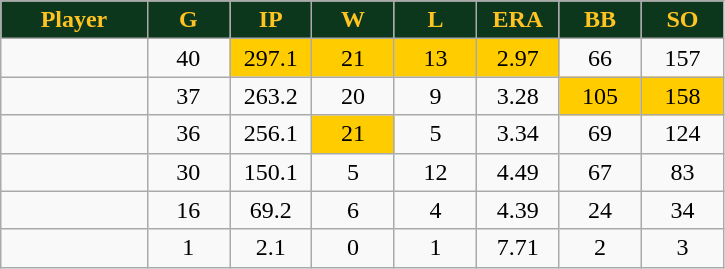<table class="wikitable sortable">
<tr>
<th style="background:#0C371D;color:#ffc322;" width="16%">Player</th>
<th style="background:#0C371D;color:#ffc322;" width="9%">G</th>
<th style="background:#0C371D;color:#ffc322;" width="9%">IP</th>
<th style="background:#0C371D;color:#ffc322;" width="9%">W</th>
<th style="background:#0C371D;color:#ffc322;" width="9%">L</th>
<th style="background:#0C371D;color:#ffc322;" width="9%">ERA</th>
<th style="background:#0C371D;color:#ffc322;" width="9%">BB</th>
<th style="background:#0C371D;color:#ffc322;" width="9%">SO</th>
</tr>
<tr align="center">
<td></td>
<td>40</td>
<td bgcolor="#FFCC00">297.1</td>
<td bgcolor="#FFCC00">21</td>
<td bgcolor="#FFCC00">13</td>
<td bgcolor="#FFCC00">2.97</td>
<td>66</td>
<td>157</td>
</tr>
<tr align="center">
<td></td>
<td>37</td>
<td>263.2</td>
<td>20</td>
<td>9</td>
<td>3.28</td>
<td bgcolor="#FFCC00">105</td>
<td bgcolor="#FFCC00">158</td>
</tr>
<tr align="center">
<td></td>
<td>36</td>
<td>256.1</td>
<td bgcolor="#FFCC00">21</td>
<td>5</td>
<td>3.34</td>
<td>69</td>
<td>124</td>
</tr>
<tr align="center">
<td></td>
<td>30</td>
<td>150.1</td>
<td>5</td>
<td>12</td>
<td>4.49</td>
<td>67</td>
<td>83</td>
</tr>
<tr align="center">
<td></td>
<td>16</td>
<td>69.2</td>
<td>6</td>
<td>4</td>
<td>4.39</td>
<td>24</td>
<td>34</td>
</tr>
<tr align="center">
<td></td>
<td>1</td>
<td>2.1</td>
<td>0</td>
<td>1</td>
<td>7.71</td>
<td>2</td>
<td>3</td>
</tr>
</table>
